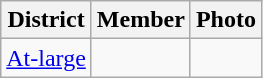<table class="wikitable sortable">
<tr>
<th>District</th>
<th>Member</th>
<th>Photo</th>
</tr>
<tr>
<td><a href='#'>At-large</a></td>
<td></td>
<td></td>
</tr>
</table>
